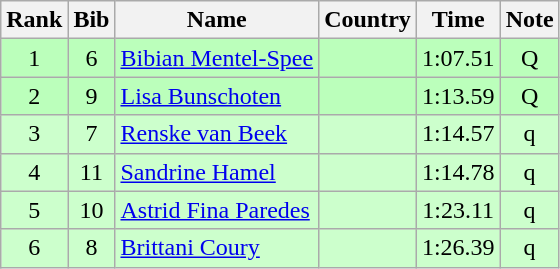<table class="wikitable sortable" style="text-align:center">
<tr>
<th>Rank</th>
<th>Bib</th>
<th>Name</th>
<th>Country</th>
<th>Time</th>
<th>Note</th>
</tr>
<tr bgcolor=bbffbb>
<td>1</td>
<td>6</td>
<td align="left"><a href='#'>Bibian Mentel-Spee</a></td>
<td align=left></td>
<td>1:07.51</td>
<td>Q</td>
</tr>
<tr bgcolor=bbffbb>
<td>2</td>
<td>9</td>
<td align="left"><a href='#'>Lisa Bunschoten</a></td>
<td align="left"></td>
<td>1:13.59</td>
<td>Q</td>
</tr>
<tr bgcolor=ccffcc>
<td>3</td>
<td>7</td>
<td align="left"><a href='#'>Renske van Beek</a></td>
<td align="left"></td>
<td>1:14.57</td>
<td>q</td>
</tr>
<tr bgcolor=ccffcc>
<td>4</td>
<td>11</td>
<td align="left"><a href='#'>Sandrine Hamel</a></td>
<td align="left"></td>
<td>1:14.78</td>
<td>q</td>
</tr>
<tr bgcolor=ccffcc>
<td>5</td>
<td>10</td>
<td align="left"><a href='#'>Astrid Fina Paredes</a></td>
<td align=left></td>
<td>1:23.11</td>
<td>q</td>
</tr>
<tr bgcolor=ccffcc>
<td>6</td>
<td>8</td>
<td align="left"><a href='#'>Brittani Coury</a></td>
<td align="left"></td>
<td>1:26.39</td>
<td>q</td>
</tr>
</table>
